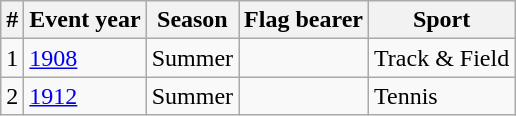<table class="wikitable sortable">
<tr>
<th>#</th>
<th>Event year</th>
<th>Season</th>
<th>Flag bearer</th>
<th>Sport</th>
</tr>
<tr>
<td>1</td>
<td><a href='#'>1908</a></td>
<td>Summer</td>
<td></td>
<td>Track & Field</td>
</tr>
<tr>
<td>2</td>
<td><a href='#'>1912</a></td>
<td>Summer</td>
<td></td>
<td>Tennis</td>
</tr>
</table>
